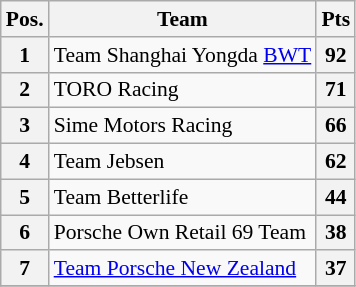<table class="wikitable" style="font-size: 90%; text-align:center">
<tr valign="top">
<th valign="middle">Pos.</th>
<th valign="middle">Team</th>
<th valign="middle">Pts</th>
</tr>
<tr>
<th>1</th>
<td align=left> Team Shanghai Yongda <a href='#'>BWT</a></td>
<th>92</th>
</tr>
<tr>
<th>2</th>
<td align="left"> TORO Racing</td>
<th>71</th>
</tr>
<tr>
<th>3</th>
<td align=left> Sime Motors Racing</td>
<th>66</th>
</tr>
<tr>
<th>4</th>
<td align=left> Team Jebsen</td>
<th>62</th>
</tr>
<tr>
<th>5</th>
<td align=left> Team Betterlife</td>
<th>44</th>
</tr>
<tr>
<th>6</th>
<td align=left> Porsche Own Retail 69 Team</td>
<th>38</th>
</tr>
<tr>
<th>7</th>
<td align="left"> <a href='#'>Team Porsche New Zealand</a></td>
<th>37</th>
</tr>
<tr>
</tr>
</table>
